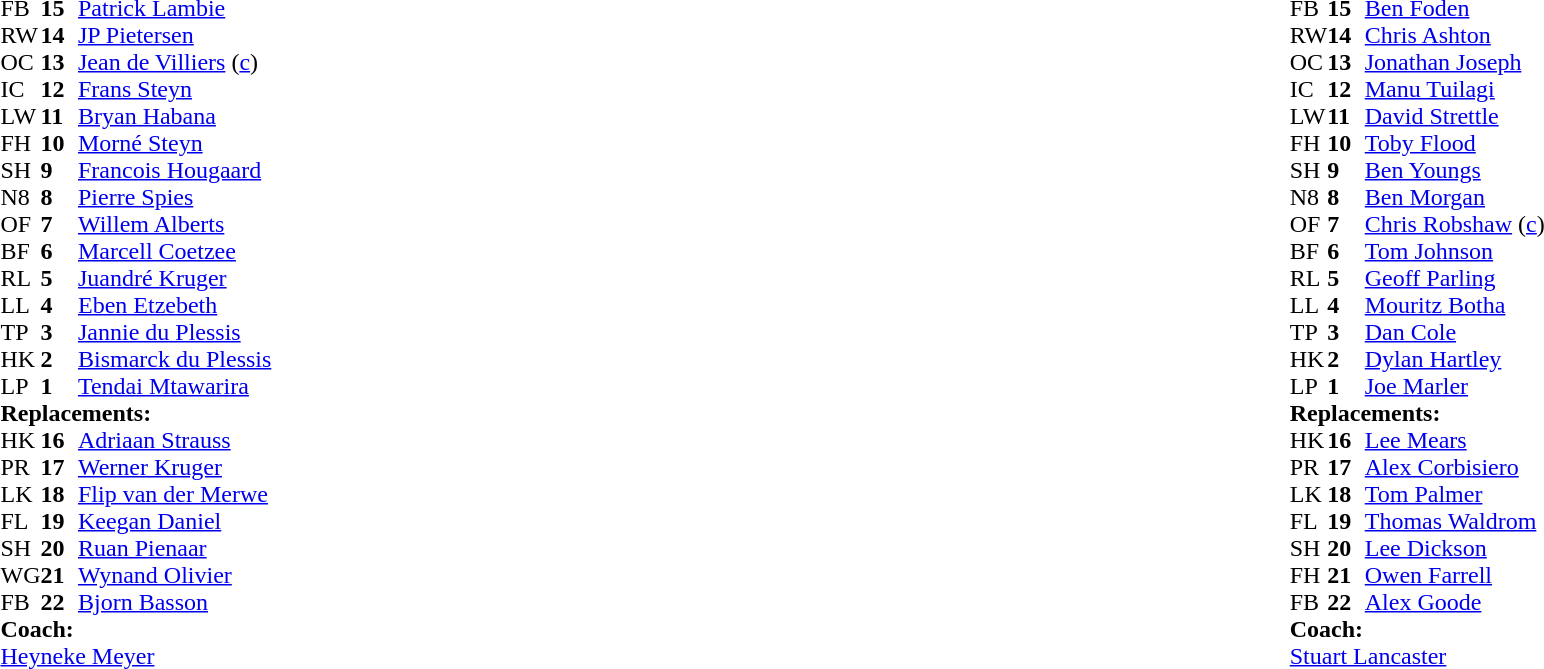<table width="100%">
<tr>
<td valign="top" width="50%"><br><table style="font-size: 100%" cellspacing="0" cellpadding="0">
<tr>
<th width="25"></th>
<th width="25"></th>
</tr>
<tr>
<td>FB</td>
<td><strong>15</strong></td>
<td><a href='#'>Patrick Lambie</a></td>
<td></td>
<td></td>
</tr>
<tr>
<td>RW</td>
<td><strong>14</strong></td>
<td><a href='#'>JP Pietersen</a></td>
</tr>
<tr>
<td>OC</td>
<td><strong>13</strong></td>
<td><a href='#'>Jean de Villiers</a> (<a href='#'>c</a>)</td>
</tr>
<tr>
<td>IC</td>
<td><strong>12</strong></td>
<td><a href='#'>Frans Steyn</a></td>
</tr>
<tr>
<td>LW</td>
<td><strong>11</strong></td>
<td><a href='#'>Bryan Habana</a></td>
<td></td>
<td></td>
</tr>
<tr>
<td>FH</td>
<td><strong>10</strong></td>
<td><a href='#'>Morné Steyn</a></td>
</tr>
<tr>
<td>SH</td>
<td><strong>9</strong></td>
<td><a href='#'>Francois Hougaard</a></td>
</tr>
<tr>
<td>N8</td>
<td><strong>8</strong></td>
<td><a href='#'>Pierre Spies</a></td>
</tr>
<tr>
<td>OF</td>
<td><strong>7</strong></td>
<td><a href='#'>Willem Alberts</a></td>
<td></td>
<td></td>
</tr>
<tr>
<td>BF</td>
<td><strong>6</strong></td>
<td><a href='#'>Marcell Coetzee</a></td>
</tr>
<tr>
<td>RL</td>
<td><strong>5</strong></td>
<td><a href='#'>Juandré Kruger</a></td>
<td></td>
<td></td>
</tr>
<tr>
<td>LL</td>
<td><strong>4</strong></td>
<td><a href='#'>Eben Etzebeth</a></td>
</tr>
<tr>
<td>TP</td>
<td><strong>3</strong></td>
<td><a href='#'>Jannie du Plessis</a></td>
<td></td>
<td></td>
</tr>
<tr>
<td>HK</td>
<td><strong>2</strong></td>
<td><a href='#'>Bismarck du Plessis</a></td>
<td></td>
<td></td>
</tr>
<tr>
<td>LP</td>
<td><strong>1</strong></td>
<td><a href='#'>Tendai Mtawarira</a></td>
</tr>
<tr>
<td colspan=3><strong>Replacements:</strong></td>
</tr>
<tr>
<td>HK</td>
<td><strong>16</strong></td>
<td><a href='#'>Adriaan Strauss</a></td>
<td></td>
<td></td>
</tr>
<tr>
<td>PR</td>
<td><strong>17</strong></td>
<td><a href='#'>Werner Kruger</a></td>
<td></td>
<td></td>
</tr>
<tr>
<td>LK</td>
<td><strong>18</strong></td>
<td><a href='#'>Flip van der Merwe</a></td>
<td></td>
<td></td>
</tr>
<tr>
<td>FL</td>
<td><strong>19</strong></td>
<td><a href='#'>Keegan Daniel</a></td>
<td></td>
<td></td>
</tr>
<tr>
<td>SH</td>
<td><strong>20</strong></td>
<td><a href='#'>Ruan Pienaar</a></td>
<td></td>
<td></td>
</tr>
<tr>
<td>WG</td>
<td><strong>21</strong></td>
<td><a href='#'>Wynand Olivier</a></td>
<td></td>
<td></td>
</tr>
<tr>
<td>FB</td>
<td><strong>22</strong></td>
<td><a href='#'>Bjorn Basson</a></td>
</tr>
<tr>
<td colspan=3><strong>Coach:</strong></td>
</tr>
<tr>
<td colspan="4"> <a href='#'>Heyneke Meyer</a></td>
</tr>
</table>
</td>
<td valign="top" width="50%"><br><table style="font-size: 100%" cellspacing="0" cellpadding="0" align="center">
<tr>
<th width="25"></th>
<th width="25"></th>
</tr>
<tr>
<td>FB</td>
<td><strong>15</strong></td>
<td><a href='#'>Ben Foden</a></td>
</tr>
<tr>
<td>RW</td>
<td><strong>14</strong></td>
<td><a href='#'>Chris Ashton</a></td>
</tr>
<tr>
<td>OC</td>
<td><strong>13</strong></td>
<td><a href='#'>Jonathan Joseph</a></td>
<td></td>
<td></td>
</tr>
<tr>
<td>IC</td>
<td><strong>12</strong></td>
<td><a href='#'>Manu Tuilagi</a></td>
</tr>
<tr>
<td>LW</td>
<td><strong>11</strong></td>
<td><a href='#'>David Strettle</a></td>
<td></td>
<td></td>
</tr>
<tr>
<td>FH</td>
<td><strong>10</strong></td>
<td><a href='#'>Toby Flood</a></td>
</tr>
<tr>
<td>SH</td>
<td><strong>9</strong></td>
<td><a href='#'>Ben Youngs</a></td>
<td></td>
<td></td>
</tr>
<tr>
<td>N8</td>
<td><strong>8</strong></td>
<td><a href='#'>Ben Morgan</a></td>
<td></td>
<td></td>
</tr>
<tr>
<td>OF</td>
<td><strong>7</strong></td>
<td><a href='#'>Chris Robshaw</a> (<a href='#'>c</a>)</td>
</tr>
<tr>
<td>BF</td>
<td><strong>6</strong></td>
<td><a href='#'>Tom Johnson</a></td>
</tr>
<tr>
<td>RL</td>
<td><strong>5</strong></td>
<td><a href='#'>Geoff Parling</a></td>
</tr>
<tr>
<td>LL</td>
<td><strong>4</strong></td>
<td><a href='#'>Mouritz Botha</a></td>
<td></td>
<td></td>
</tr>
<tr>
<td>TP</td>
<td><strong>3</strong></td>
<td><a href='#'>Dan Cole</a></td>
<td></td>
<td></td>
<td></td>
</tr>
<tr>
<td>HK</td>
<td><strong>2</strong></td>
<td><a href='#'>Dylan Hartley</a></td>
<td></td>
<td></td>
</tr>
<tr>
<td>LP</td>
<td><strong>1</strong></td>
<td><a href='#'>Joe Marler</a></td>
<td></td>
<td></td>
</tr>
<tr>
<td colspan=3><strong>Replacements:</strong></td>
</tr>
<tr>
<td>HK</td>
<td><strong>16</strong></td>
<td><a href='#'>Lee Mears</a></td>
<td></td>
<td></td>
</tr>
<tr>
<td>PR</td>
<td><strong>17</strong></td>
<td><a href='#'>Alex Corbisiero</a></td>
<td></td>
<td></td>
</tr>
<tr>
<td>LK</td>
<td><strong>18</strong></td>
<td><a href='#'>Tom Palmer</a></td>
<td></td>
<td></td>
</tr>
<tr>
<td>FL</td>
<td><strong>19</strong></td>
<td><a href='#'>Thomas Waldrom</a></td>
<td></td>
<td></td>
</tr>
<tr>
<td>SH</td>
<td><strong>20</strong></td>
<td><a href='#'>Lee Dickson</a></td>
<td></td>
<td></td>
</tr>
<tr>
<td>FH</td>
<td><strong>21</strong></td>
<td><a href='#'>Owen Farrell</a></td>
<td></td>
<td></td>
</tr>
<tr>
<td>FB</td>
<td><strong>22</strong></td>
<td><a href='#'>Alex Goode</a></td>
<td></td>
<td></td>
</tr>
<tr>
<td colspan=3><strong>Coach:</strong></td>
</tr>
<tr>
<td colspan="4"> <a href='#'>Stuart Lancaster</a></td>
</tr>
</table>
</td>
</tr>
</table>
